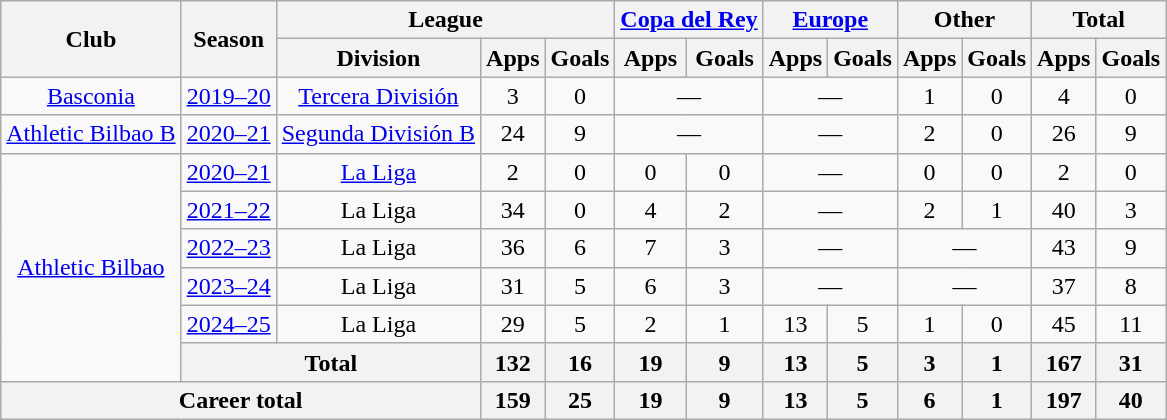<table class="wikitable" style="text-align:center">
<tr>
<th rowspan="2">Club</th>
<th rowspan="2">Season</th>
<th colspan="3">League</th>
<th colspan="2"><a href='#'>Copa del Rey</a></th>
<th colspan="2"><a href='#'>Europe</a></th>
<th colspan="2">Other</th>
<th colspan="2">Total</th>
</tr>
<tr>
<th>Division</th>
<th>Apps</th>
<th>Goals</th>
<th>Apps</th>
<th>Goals</th>
<th>Apps</th>
<th>Goals</th>
<th>Apps</th>
<th>Goals</th>
<th>Apps</th>
<th>Goals</th>
</tr>
<tr>
<td><a href='#'>Basconia</a></td>
<td><a href='#'>2019–20</a></td>
<td><a href='#'>Tercera División</a></td>
<td>3</td>
<td>0</td>
<td colspan="2">—</td>
<td colspan="2">—</td>
<td>1</td>
<td>0</td>
<td>4</td>
<td>0</td>
</tr>
<tr>
<td><a href='#'>Athletic Bilbao B</a></td>
<td><a href='#'>2020–21</a></td>
<td><a href='#'>Segunda División B</a></td>
<td>24</td>
<td>9</td>
<td colspan="2">—</td>
<td colspan="2">—</td>
<td>2</td>
<td>0</td>
<td>26</td>
<td>9</td>
</tr>
<tr>
<td rowspan="6"><a href='#'>Athletic Bilbao</a></td>
<td><a href='#'>2020–21</a></td>
<td><a href='#'>La Liga</a></td>
<td>2</td>
<td>0</td>
<td>0</td>
<td>0</td>
<td colspan="2">—</td>
<td>0</td>
<td>0</td>
<td>2</td>
<td>0</td>
</tr>
<tr>
<td><a href='#'>2021–22</a></td>
<td>La Liga</td>
<td>34</td>
<td>0</td>
<td>4</td>
<td>2</td>
<td colspan="2">—</td>
<td>2</td>
<td>1</td>
<td>40</td>
<td>3</td>
</tr>
<tr>
<td><a href='#'>2022–23</a></td>
<td>La Liga</td>
<td>36</td>
<td>6</td>
<td>7</td>
<td>3</td>
<td colspan="2">—</td>
<td colspan="2">—</td>
<td>43</td>
<td>9</td>
</tr>
<tr>
<td><a href='#'>2023–24</a></td>
<td>La Liga</td>
<td>31</td>
<td>5</td>
<td>6</td>
<td>3</td>
<td colspan="2">—</td>
<td colspan="2">—</td>
<td>37</td>
<td>8</td>
</tr>
<tr>
<td><a href='#'>2024–25</a></td>
<td>La Liga</td>
<td>29</td>
<td>5</td>
<td>2</td>
<td>1</td>
<td>13</td>
<td>5</td>
<td>1</td>
<td>0</td>
<td>45</td>
<td>11</td>
</tr>
<tr>
<th colspan="2">Total</th>
<th>132</th>
<th>16</th>
<th>19</th>
<th>9</th>
<th>13</th>
<th>5</th>
<th>3</th>
<th>1</th>
<th>167</th>
<th>31</th>
</tr>
<tr>
<th colspan="3">Career total</th>
<th>159</th>
<th>25</th>
<th>19</th>
<th>9</th>
<th>13</th>
<th>5</th>
<th>6</th>
<th>1</th>
<th>197</th>
<th>40</th>
</tr>
</table>
